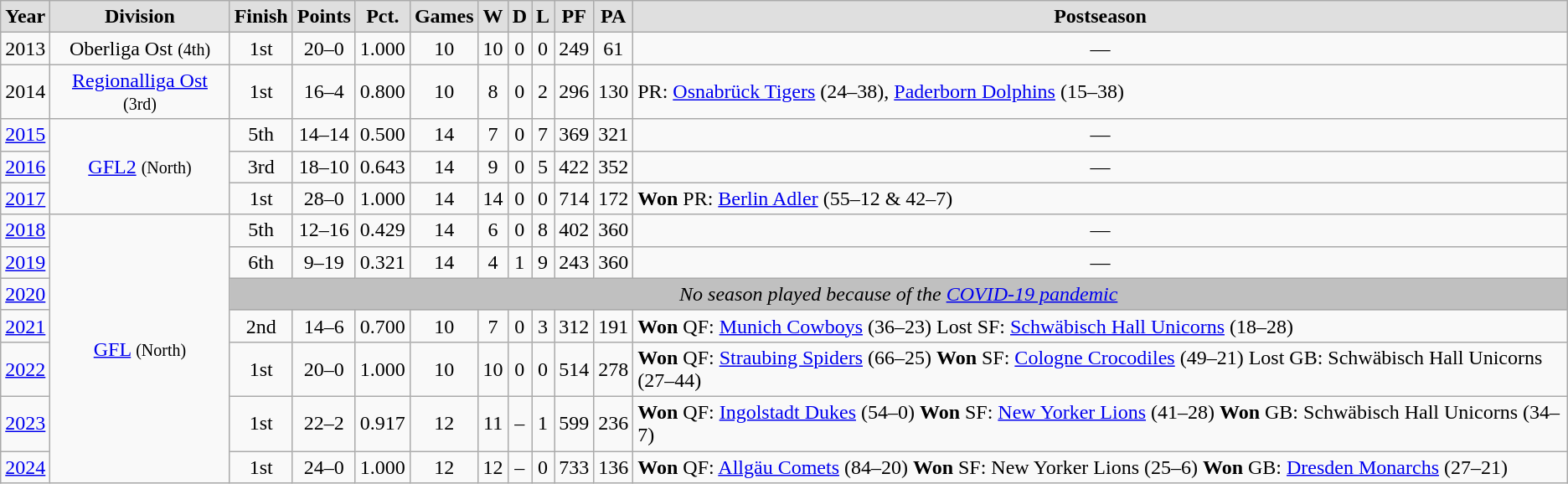<table class="wikitable" style="text-align:center">
<tr style="background:#DFDFDF; font-weight:bold">
<td>Year</td>
<td>Division</td>
<td>Finish</td>
<td>Points</td>
<td>Pct.</td>
<td>Games</td>
<td>W</td>
<td>D</td>
<td>L</td>
<td>PF</td>
<td>PA</td>
<td>Postseason</td>
</tr>
<tr>
<td>2013</td>
<td>Oberliga Ost <small>(4th)</small></td>
<td>1st</td>
<td>20–0</td>
<td>1.000</td>
<td>10</td>
<td>10</td>
<td>0</td>
<td>0</td>
<td>249</td>
<td>61</td>
<td>—</td>
</tr>
<tr>
<td>2014</td>
<td><a href='#'>Regionalliga Ost</a> <small>(3rd)</small></td>
<td>1st</td>
<td>16–4</td>
<td>0.800</td>
<td>10</td>
<td>8</td>
<td>0</td>
<td>2</td>
<td>296</td>
<td>130</td>
<td style="text-align:left">PR: <a href='#'>Osnabrück Tigers</a> (24–38), <a href='#'>Paderborn Dolphins</a> (15–38)</td>
</tr>
<tr>
<td><a href='#'>2015</a></td>
<td rowspan=3><a href='#'>GFL2</a> <small>(North)</small></td>
<td>5th</td>
<td>14–14</td>
<td>0.500</td>
<td>14</td>
<td>7</td>
<td>0</td>
<td>7</td>
<td>369</td>
<td>321</td>
<td>—</td>
</tr>
<tr>
<td><a href='#'>2016</a></td>
<td>3rd</td>
<td>18–10</td>
<td>0.643</td>
<td>14</td>
<td>9</td>
<td>0</td>
<td>5</td>
<td>422</td>
<td>352</td>
<td>—</td>
</tr>
<tr>
<td><a href='#'>2017</a></td>
<td>1st</td>
<td>28–0</td>
<td>1.000</td>
<td>14</td>
<td>14</td>
<td>0</td>
<td>0</td>
<td>714</td>
<td>172</td>
<td style="text-align:left"><strong>Won</strong> PR: <a href='#'>Berlin Adler</a> (55–12 & 42–7)</td>
</tr>
<tr>
<td><a href='#'>2018</a></td>
<td rowspan=7><a href='#'>GFL</a> <small>(North)</small></td>
<td>5th</td>
<td>12–16</td>
<td>0.429</td>
<td>14</td>
<td>6</td>
<td>0</td>
<td>8</td>
<td>402</td>
<td>360</td>
<td>—</td>
</tr>
<tr>
<td><a href='#'>2019</a></td>
<td>6th</td>
<td>9–19</td>
<td>0.321</td>
<td>14</td>
<td>4</td>
<td>1</td>
<td>9</td>
<td>243</td>
<td>360</td>
<td>—</td>
</tr>
<tr>
<td><a href='#'>2020</a></td>
<td colspan="10" style="background:#C0C0C0"><em>No season played because of the <a href='#'>COVID-19 pandemic</a></em></td>
</tr>
<tr>
<td><a href='#'>2021</a></td>
<td>2nd</td>
<td>14–6</td>
<td>0.700</td>
<td>10</td>
<td>7</td>
<td>0</td>
<td>3</td>
<td>312</td>
<td>191</td>
<td style="text-align:left"><strong>Won</strong> QF: <a href='#'>Munich Cowboys</a> (36–23)  Lost SF: <a href='#'>Schwäbisch Hall Unicorns</a> (18–28)</td>
</tr>
<tr>
<td><a href='#'>2022</a></td>
<td>1st</td>
<td>20–0</td>
<td>1.000</td>
<td>10</td>
<td>10</td>
<td>0</td>
<td>0</td>
<td>514</td>
<td>278</td>
<td style="text-align:left"><strong>Won</strong> QF: <a href='#'>Straubing Spiders</a> (66–25)  <strong>Won</strong> SF: <a href='#'>Cologne Crocodiles</a> (49–21)  Lost GB: Schwäbisch Hall Unicorns (27–44)</td>
</tr>
<tr>
<td><a href='#'>2023</a></td>
<td>1st</td>
<td>22–2</td>
<td>0.917</td>
<td>12</td>
<td>11</td>
<td>–</td>
<td>1</td>
<td>599</td>
<td>236</td>
<td style="text-align:left"><strong>Won</strong> QF: <a href='#'>Ingolstadt Dukes</a> (54–0)  <strong>Won</strong> SF: <a href='#'>New Yorker Lions</a> (41–28)  <strong>Won</strong> GB: Schwäbisch Hall Unicorns (34–7)</td>
</tr>
<tr>
<td><a href='#'>2024</a></td>
<td>1st</td>
<td>24–0</td>
<td>1.000</td>
<td>12</td>
<td>12</td>
<td>–</td>
<td>0</td>
<td>733</td>
<td>136</td>
<td style="text-align:left"><strong>Won</strong> QF: <a href='#'>Allgäu Comets</a> (84–20)  <strong>Won</strong> SF: New Yorker Lions (25–6)  <strong>Won</strong> GB: <a href='#'>Dresden Monarchs</a> (27–21)</td>
</tr>
</table>
